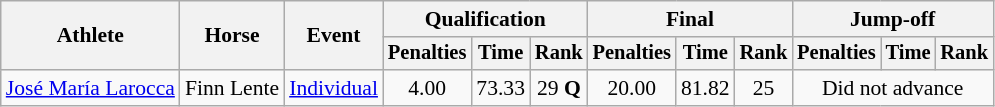<table class="wikitable" style="font-size:90%">
<tr>
<th rowspan=2>Athlete</th>
<th rowspan=2>Horse</th>
<th rowspan=2>Event</th>
<th colspan=3>Qualification</th>
<th colspan=3>Final</th>
<th colspan=3>Jump-off</th>
</tr>
<tr style=font-size:95%>
<th>Penalties</th>
<th>Time</th>
<th>Rank</th>
<th>Penalties</th>
<th>Time</th>
<th>Rank</th>
<th>Penalties</th>
<th>Time</th>
<th>Rank</th>
</tr>
<tr align=center>
<td align=left><a href='#'>José María Larocca</a></td>
<td align=left>Finn Lente</td>
<td align=left><a href='#'>Individual</a></td>
<td>4.00</td>
<td>73.33</td>
<td>29 <strong>Q</strong></td>
<td>20.00</td>
<td>81.82</td>
<td>25</td>
<td colspan=3>Did not advance</td>
</tr>
</table>
